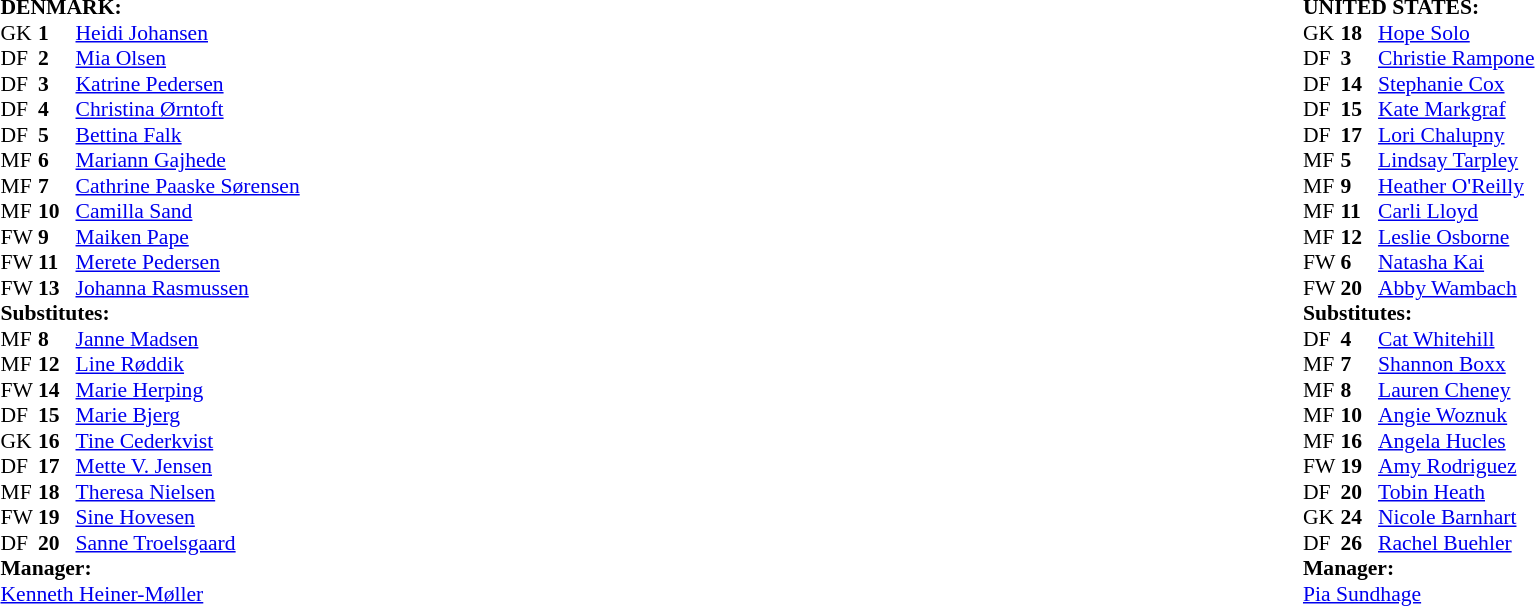<table width="100%">
<tr>
<td valign="top" width="50%"><br><table style="font-size: 90%" cellspacing="0" cellpadding="0">
<tr>
<td colspan="4"><strong>DENMARK:</strong></td>
</tr>
<tr>
<th width=25></th>
<th width=25></th>
</tr>
<tr>
<td>GK</td>
<td><strong>1</strong></td>
<td><a href='#'>Heidi Johansen</a></td>
</tr>
<tr>
<td>DF</td>
<td><strong>2</strong></td>
<td><a href='#'>Mia Olsen</a></td>
<td></td>
<td></td>
</tr>
<tr>
<td>DF</td>
<td><strong>3</strong></td>
<td><a href='#'>Katrine Pedersen</a></td>
</tr>
<tr>
<td>DF</td>
<td><strong>4</strong></td>
<td><a href='#'>Christina Ørntoft</a></td>
</tr>
<tr>
<td>DF</td>
<td><strong>5</strong></td>
<td><a href='#'>Bettina Falk</a></td>
<td></td>
<td></td>
</tr>
<tr>
<td>MF</td>
<td><strong>6</strong></td>
<td><a href='#'>Mariann Gajhede</a></td>
</tr>
<tr>
<td>MF</td>
<td><strong>7</strong></td>
<td><a href='#'>Cathrine Paaske Sørensen</a></td>
</tr>
<tr>
<td>MF</td>
<td><strong>10</strong></td>
<td><a href='#'>Camilla Sand</a></td>
<td></td>
<td></td>
</tr>
<tr>
<td>FW</td>
<td><strong>9</strong></td>
<td><a href='#'>Maiken Pape</a></td>
<td></td>
<td></td>
</tr>
<tr>
<td>FW</td>
<td><strong>11</strong></td>
<td><a href='#'>Merete Pedersen</a></td>
</tr>
<tr>
<td>FW</td>
<td><strong>13</strong></td>
<td><a href='#'>Johanna Rasmussen</a></td>
</tr>
<tr>
<td colspan=3><strong>Substitutes:</strong></td>
</tr>
<tr>
<td>MF</td>
<td><strong>8</strong></td>
<td><a href='#'>Janne Madsen</a></td>
<td></td>
<td></td>
</tr>
<tr>
<td>MF</td>
<td><strong>12</strong></td>
<td><a href='#'>Line Røddik</a></td>
<td></td>
<td></td>
</tr>
<tr>
<td>FW</td>
<td><strong>14</strong></td>
<td><a href='#'>Marie Herping</a></td>
</tr>
<tr>
<td>DF</td>
<td><strong>15</strong></td>
<td><a href='#'>Marie Bjerg</a></td>
<td></td>
<td></td>
</tr>
<tr>
<td>GK</td>
<td><strong>16</strong></td>
<td><a href='#'>Tine Cederkvist</a></td>
</tr>
<tr>
<td>DF</td>
<td><strong>17</strong></td>
<td><a href='#'>Mette V. Jensen</a></td>
</tr>
<tr>
<td>MF</td>
<td><strong>18</strong></td>
<td><a href='#'>Theresa Nielsen</a></td>
</tr>
<tr>
<td>FW</td>
<td><strong>19</strong></td>
<td><a href='#'>Sine Hovesen</a></td>
<td></td>
<td></td>
</tr>
<tr>
<td>DF</td>
<td><strong>20</strong></td>
<td><a href='#'>Sanne Troelsgaard</a></td>
</tr>
<tr>
<td colspan=3><strong>Manager:</strong></td>
</tr>
<tr>
<td colspan=4>  <a href='#'>Kenneth Heiner-Møller</a></td>
</tr>
</table>
</td>
<td></td>
<td valign="top" width="50%"><br><table style="font-size: 90%" cellspacing="0" cellpadding="0" align=center>
<tr>
<td colspan="4"><strong>UNITED STATES:</strong></td>
</tr>
<tr>
<th width=25></th>
<th width=25></th>
</tr>
<tr>
<td>GK</td>
<td><strong>18</strong></td>
<td><a href='#'>Hope Solo</a></td>
</tr>
<tr>
<td>DF</td>
<td><strong>3</strong></td>
<td><a href='#'>Christie Rampone</a></td>
</tr>
<tr>
<td>DF</td>
<td><strong>14</strong></td>
<td><a href='#'>Stephanie Cox</a></td>
<td></td>
<td></td>
</tr>
<tr>
<td>DF</td>
<td><strong>15</strong></td>
<td><a href='#'>Kate Markgraf</a></td>
</tr>
<tr>
<td>DF</td>
<td><strong>17</strong></td>
<td><a href='#'>Lori Chalupny</a></td>
</tr>
<tr>
<td>MF</td>
<td><strong>5</strong></td>
<td><a href='#'>Lindsay Tarpley</a></td>
<td></td>
<td></td>
</tr>
<tr>
<td>MF</td>
<td><strong>9</strong></td>
<td><a href='#'>Heather O'Reilly</a></td>
<td></td>
<td></td>
</tr>
<tr>
<td>MF</td>
<td><strong>11</strong></td>
<td><a href='#'>Carli Lloyd</a></td>
<td></td>
<td></td>
</tr>
<tr>
<td>MF</td>
<td><strong>12</strong></td>
<td><a href='#'>Leslie Osborne</a></td>
</tr>
<tr>
<td>FW</td>
<td><strong>6</strong></td>
<td><a href='#'>Natasha Kai</a></td>
<td></td>
<td></td>
</tr>
<tr>
<td>FW</td>
<td><strong>20</strong></td>
<td><a href='#'>Abby Wambach</a></td>
<td></td>
<td></td>
</tr>
<tr>
<td colspan=3><strong>Substitutes:</strong></td>
</tr>
<tr>
<td>DF</td>
<td><strong>4</strong></td>
<td><a href='#'>Cat Whitehill</a></td>
</tr>
<tr>
<td>MF</td>
<td><strong>7</strong></td>
<td><a href='#'>Shannon Boxx</a></td>
</tr>
<tr>
<td>MF</td>
<td><strong>8</strong></td>
<td><a href='#'>Lauren Cheney</a></td>
<td></td>
<td></td>
</tr>
<tr>
<td>MF</td>
<td><strong>10</strong></td>
<td><a href='#'>Angie Woznuk</a></td>
<td></td>
<td></td>
</tr>
<tr>
<td>MF</td>
<td><strong>16</strong></td>
<td><a href='#'>Angela Hucles</a></td>
<td></td>
<td></td>
</tr>
<tr>
<td>FW</td>
<td><strong>19</strong></td>
<td><a href='#'>Amy Rodriguez</a></td>
<td></td>
<td></td>
</tr>
<tr>
<td>DF</td>
<td><strong>20</strong></td>
<td><a href='#'>Tobin Heath</a></td>
<td></td>
<td></td>
</tr>
<tr>
<td>GK</td>
<td><strong>24</strong></td>
<td><a href='#'>Nicole Barnhart</a></td>
</tr>
<tr>
<td>DF</td>
<td><strong>26</strong></td>
<td><a href='#'>Rachel Buehler</a></td>
<td></td>
<td></td>
</tr>
<tr>
<td colspan=3><strong>Manager:</strong></td>
</tr>
<tr>
<td colspan=4> <a href='#'>Pia Sundhage</a></td>
</tr>
</table>
</td>
</tr>
</table>
